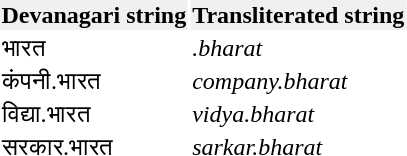<table>
<tr>
<td align="center" style="background:#f0f0f0;"><strong>Devanagari string</strong></td>
<td align="center" style="background:#f0f0f0;"><strong>Transliterated string</strong></td>
</tr>
<tr>
<td>भारत</td>
<td><em>.bharat</em></td>
</tr>
<tr>
<td>कंपनी.भारत</td>
<td><em>company.bharat</em></td>
</tr>
<tr>
<td>विद्या.भारत</td>
<td><em>vidya.bharat</em></td>
</tr>
<tr>
<td>सरकार.भारत</td>
<td><em>sarkar.bharat</em></td>
</tr>
<tr>
<td></td>
</tr>
</table>
